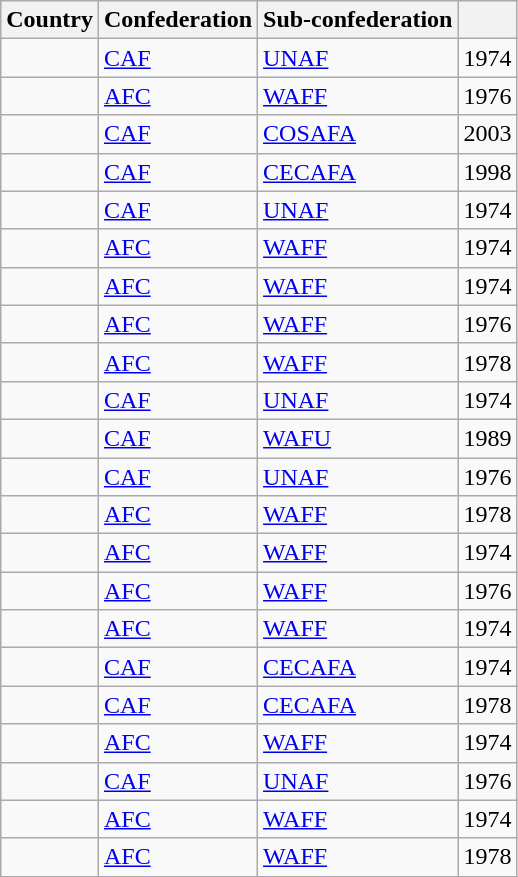<table class="wikitable sortable" valign="top">
<tr>
<th>Country</th>
<th>Confederation</th>
<th>Sub-confederation</th>
<th></th>
</tr>
<tr>
<td></td>
<td><a href='#'>CAF</a></td>
<td><a href='#'>UNAF</a></td>
<td>1974</td>
</tr>
<tr>
<td></td>
<td><a href='#'>AFC</a></td>
<td><a href='#'>WAFF</a></td>
<td>1976</td>
</tr>
<tr>
<td></td>
<td><a href='#'>CAF</a></td>
<td><a href='#'>COSAFA</a></td>
<td>2003</td>
</tr>
<tr>
<td></td>
<td><a href='#'>CAF</a></td>
<td><a href='#'>CECAFA</a></td>
<td>1998</td>
</tr>
<tr>
<td></td>
<td><a href='#'>CAF</a></td>
<td><a href='#'>UNAF</a></td>
<td>1974</td>
</tr>
<tr>
<td></td>
<td><a href='#'>AFC</a></td>
<td><a href='#'>WAFF</a></td>
<td>1974</td>
</tr>
<tr>
<td></td>
<td><a href='#'>AFC</a></td>
<td><a href='#'>WAFF</a></td>
<td>1974</td>
</tr>
<tr>
<td></td>
<td><a href='#'>AFC</a></td>
<td><a href='#'>WAFF</a></td>
<td>1976</td>
</tr>
<tr>
<td></td>
<td><a href='#'>AFC</a></td>
<td><a href='#'>WAFF</a></td>
<td>1978</td>
</tr>
<tr>
<td></td>
<td><a href='#'>CAF</a></td>
<td><a href='#'>UNAF</a></td>
<td>1974</td>
</tr>
<tr>
<td></td>
<td><a href='#'>CAF</a></td>
<td><a href='#'>WAFU</a></td>
<td>1989</td>
</tr>
<tr>
<td></td>
<td><a href='#'>CAF</a></td>
<td><a href='#'>UNAF</a></td>
<td>1976</td>
</tr>
<tr>
<td></td>
<td><a href='#'>AFC</a></td>
<td><a href='#'>WAFF</a></td>
<td>1978</td>
</tr>
<tr>
<td></td>
<td><a href='#'>AFC</a></td>
<td><a href='#'>WAFF</a></td>
<td>1974</td>
</tr>
<tr>
<td></td>
<td><a href='#'>AFC</a></td>
<td><a href='#'>WAFF</a></td>
<td>1976</td>
</tr>
<tr>
<td></td>
<td><a href='#'>AFC</a></td>
<td><a href='#'>WAFF</a></td>
<td>1974</td>
</tr>
<tr>
<td></td>
<td><a href='#'>CAF</a></td>
<td><a href='#'>CECAFA</a></td>
<td>1974</td>
</tr>
<tr>
<td></td>
<td><a href='#'>CAF</a></td>
<td><a href='#'>CECAFA</a></td>
<td>1978</td>
</tr>
<tr>
<td></td>
<td><a href='#'>AFC</a></td>
<td><a href='#'>WAFF</a></td>
<td>1974</td>
</tr>
<tr>
<td></td>
<td><a href='#'>CAF</a></td>
<td><a href='#'>UNAF</a></td>
<td>1976</td>
</tr>
<tr>
<td></td>
<td><a href='#'>AFC</a></td>
<td><a href='#'>WAFF</a></td>
<td>1974</td>
</tr>
<tr>
<td></td>
<td><a href='#'>AFC</a></td>
<td><a href='#'>WAFF</a></td>
<td>1978</td>
</tr>
</table>
